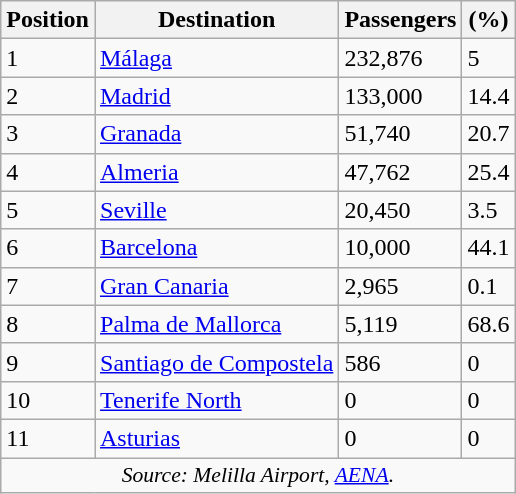<table class="wikitable toccolours" border="1" cellpadding="4" style="border-collapse:collapse">
<tr bgcolor=>
<th>Position</th>
<th>Destination</th>
<th>Passengers</th>
<th>(%)</th>
</tr>
<tr>
<td>1</td>
<td> <a href='#'>Málaga</a></td>
<td>232,876</td>
<td> 5</td>
</tr>
<tr>
<td>2</td>
<td> <a href='#'>Madrid</a></td>
<td>133,000</td>
<td> 14.4</td>
</tr>
<tr>
<td>3</td>
<td> <a href='#'>Granada</a></td>
<td>51,740</td>
<td> 20.7</td>
</tr>
<tr>
<td>4</td>
<td> <a href='#'>Almeria</a></td>
<td>47,762</td>
<td> 25.4</td>
</tr>
<tr>
<td>5</td>
<td> <a href='#'>Seville</a></td>
<td>20,450</td>
<td> 3.5</td>
</tr>
<tr>
<td>6</td>
<td> <a href='#'>Barcelona</a></td>
<td>10,000</td>
<td> 44.1</td>
</tr>
<tr>
<td>7</td>
<td> <a href='#'>Gran Canaria</a></td>
<td>2,965</td>
<td> 0.1</td>
</tr>
<tr>
<td>8</td>
<td> <a href='#'>Palma de Mallorca</a></td>
<td>5,119</td>
<td> 68.6</td>
</tr>
<tr>
<td>9</td>
<td> <a href='#'>Santiago de Compostela</a></td>
<td>586</td>
<td> 0</td>
</tr>
<tr>
<td>10</td>
<td> <a href='#'>Tenerife North</a></td>
<td>0</td>
<td> 0</td>
</tr>
<tr>
<td>11</td>
<td> <a href='#'>Asturias</a></td>
<td>0</td>
<td> 0</td>
</tr>
<tr>
<td colspan="12" style="text-align:center;font-size:90%;"><em>Source: Melilla Airport, <a href='#'>AENA</a>.</em></td>
</tr>
</table>
